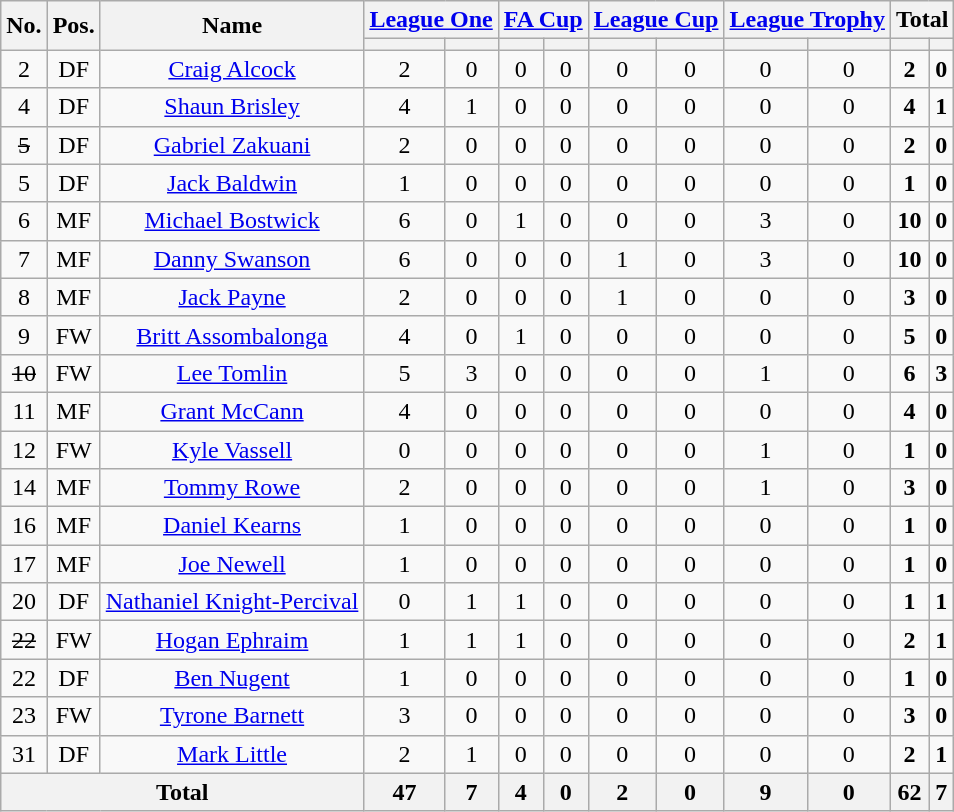<table class="wikitable sortable" style="text-align: center;">
<tr>
<th rowspan="2">No.</th>
<th rowspan="2">Pos.</th>
<th rowspan="2">Name</th>
<th colspan="2"><a href='#'>League One</a></th>
<th colspan="2"><a href='#'>FA Cup</a></th>
<th colspan="2"><a href='#'>League Cup</a></th>
<th colspan="2"><a href='#'>League Trophy</a></th>
<th colspan="2">Total</th>
</tr>
<tr>
<th></th>
<th></th>
<th></th>
<th></th>
<th></th>
<th></th>
<th></th>
<th></th>
<th></th>
<th></th>
</tr>
<tr>
<td>2</td>
<td>DF</td>
<td><a href='#'>Craig Alcock</a></td>
<td>2</td>
<td>0</td>
<td>0</td>
<td>0</td>
<td>0</td>
<td>0</td>
<td>0</td>
<td>0</td>
<td><strong>2</strong></td>
<td><strong>0</strong></td>
</tr>
<tr>
<td>4</td>
<td>DF</td>
<td><a href='#'>Shaun Brisley</a></td>
<td>4</td>
<td>1</td>
<td>0</td>
<td>0</td>
<td>0</td>
<td>0</td>
<td>0</td>
<td>0</td>
<td><strong>4</strong></td>
<td><strong>1</strong></td>
</tr>
<tr>
<td><s>5</s></td>
<td>DF</td>
<td><a href='#'>Gabriel Zakuani</a></td>
<td>2</td>
<td>0</td>
<td>0</td>
<td>0</td>
<td>0</td>
<td>0</td>
<td>0</td>
<td>0</td>
<td><strong>2</strong></td>
<td><strong>0</strong></td>
</tr>
<tr>
<td>5</td>
<td>DF</td>
<td><a href='#'>Jack Baldwin</a></td>
<td>1</td>
<td>0</td>
<td>0</td>
<td>0</td>
<td>0</td>
<td>0</td>
<td>0</td>
<td>0</td>
<td><strong>1</strong></td>
<td><strong>0</strong></td>
</tr>
<tr>
<td>6</td>
<td>MF</td>
<td><a href='#'>Michael Bostwick</a></td>
<td>6</td>
<td>0</td>
<td>1</td>
<td>0</td>
<td>0</td>
<td>0</td>
<td>3</td>
<td>0</td>
<td><strong>10</strong></td>
<td><strong>0</strong></td>
</tr>
<tr>
<td>7</td>
<td>MF</td>
<td><a href='#'>Danny Swanson</a></td>
<td>6</td>
<td>0</td>
<td>0</td>
<td>0</td>
<td>1</td>
<td>0</td>
<td>3</td>
<td>0</td>
<td><strong>10</strong></td>
<td><strong>0</strong></td>
</tr>
<tr>
<td>8</td>
<td>MF</td>
<td><a href='#'>Jack Payne</a></td>
<td>2</td>
<td>0</td>
<td>0</td>
<td>0</td>
<td>1</td>
<td>0</td>
<td>0</td>
<td>0</td>
<td><strong>3</strong></td>
<td><strong>0</strong></td>
</tr>
<tr>
<td>9</td>
<td>FW</td>
<td><a href='#'>Britt Assombalonga</a></td>
<td>4</td>
<td>0</td>
<td>1</td>
<td>0</td>
<td>0</td>
<td>0</td>
<td>0</td>
<td>0</td>
<td><strong>5</strong></td>
<td><strong>0</strong></td>
</tr>
<tr>
<td><s>10</s></td>
<td>FW</td>
<td><a href='#'>Lee Tomlin</a></td>
<td>5</td>
<td>3</td>
<td>0</td>
<td>0</td>
<td>0</td>
<td>0</td>
<td>1</td>
<td>0</td>
<td><strong>6</strong></td>
<td><strong>3</strong></td>
</tr>
<tr>
<td>11</td>
<td>MF</td>
<td><a href='#'>Grant McCann</a></td>
<td>4</td>
<td>0</td>
<td>0</td>
<td>0</td>
<td>0</td>
<td>0</td>
<td>0</td>
<td>0</td>
<td><strong>4</strong></td>
<td><strong>0</strong></td>
</tr>
<tr>
<td>12</td>
<td>FW</td>
<td><a href='#'>Kyle Vassell</a></td>
<td>0</td>
<td>0</td>
<td>0</td>
<td>0</td>
<td>0</td>
<td>0</td>
<td>1</td>
<td>0</td>
<td><strong>1</strong></td>
<td><strong>0</strong></td>
</tr>
<tr>
<td>14</td>
<td>MF</td>
<td><a href='#'>Tommy Rowe</a></td>
<td>2</td>
<td>0</td>
<td>0</td>
<td>0</td>
<td>0</td>
<td>0</td>
<td>1</td>
<td>0</td>
<td><strong>3</strong></td>
<td><strong>0</strong></td>
</tr>
<tr>
<td>16</td>
<td>MF</td>
<td><a href='#'>Daniel Kearns</a></td>
<td>1</td>
<td>0</td>
<td>0</td>
<td>0</td>
<td>0</td>
<td>0</td>
<td>0</td>
<td>0</td>
<td><strong>1</strong></td>
<td><strong>0</strong></td>
</tr>
<tr>
<td>17</td>
<td>MF</td>
<td><a href='#'>Joe Newell</a></td>
<td>1</td>
<td>0</td>
<td>0</td>
<td>0</td>
<td>0</td>
<td>0</td>
<td>0</td>
<td>0</td>
<td><strong>1</strong></td>
<td><strong>0</strong></td>
</tr>
<tr>
<td>20</td>
<td>DF</td>
<td><a href='#'>Nathaniel Knight-Percival</a></td>
<td>0</td>
<td>1</td>
<td>1</td>
<td>0</td>
<td>0</td>
<td>0</td>
<td>0</td>
<td>0</td>
<td><strong>1</strong></td>
<td><strong>1</strong></td>
</tr>
<tr>
<td><s>22</s></td>
<td>FW</td>
<td><a href='#'>Hogan Ephraim</a></td>
<td>1</td>
<td>1</td>
<td>1</td>
<td>0</td>
<td>0</td>
<td>0</td>
<td>0</td>
<td>0</td>
<td><strong>2</strong></td>
<td><strong>1</strong></td>
</tr>
<tr>
<td>22</td>
<td>DF</td>
<td><a href='#'>Ben Nugent</a></td>
<td>1</td>
<td>0</td>
<td>0</td>
<td>0</td>
<td>0</td>
<td>0</td>
<td>0</td>
<td>0</td>
<td><strong>1</strong></td>
<td><strong>0</strong></td>
</tr>
<tr>
<td>23</td>
<td>FW</td>
<td><a href='#'>Tyrone Barnett</a></td>
<td>3</td>
<td>0</td>
<td>0</td>
<td>0</td>
<td>0</td>
<td>0</td>
<td>0</td>
<td>0</td>
<td><strong>3</strong></td>
<td><strong>0</strong></td>
</tr>
<tr>
<td>31</td>
<td>DF</td>
<td><a href='#'>Mark Little</a></td>
<td>2</td>
<td>1</td>
<td>0</td>
<td>0</td>
<td>0</td>
<td>0</td>
<td>0</td>
<td>0</td>
<td><strong>2</strong></td>
<td><strong>1</strong></td>
</tr>
<tr>
<th colspan=3>Total</th>
<th>47</th>
<th>7</th>
<th>4</th>
<th>0</th>
<th>2</th>
<th>0</th>
<th>9</th>
<th>0</th>
<th>62</th>
<th>7</th>
</tr>
</table>
